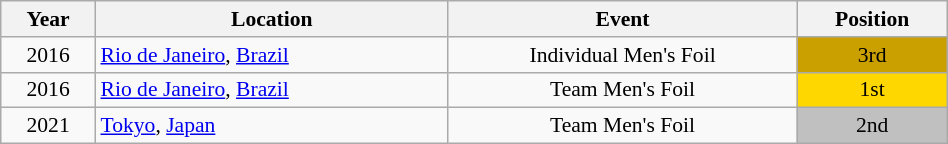<table class="wikitable" width="50%" style="font-size:90%; text-align:center;">
<tr>
<th>Year</th>
<th>Location</th>
<th>Event</th>
<th>Position</th>
</tr>
<tr>
<td>2016</td>
<td rowspan="1" align="left"> <a href='#'>Rio de Janeiro</a>, <a href='#'>Brazil</a></td>
<td>Individual Men's Foil</td>
<td bgcolor="caramel">3rd</td>
</tr>
<tr>
<td>2016</td>
<td rowspan="1" align="left"> <a href='#'>Rio de Janeiro</a>, <a href='#'>Brazil</a></td>
<td>Team Men's Foil</td>
<td bgcolor="gold">1st</td>
</tr>
<tr>
<td>2021</td>
<td rowspan="1" align="left"> <a href='#'>Tokyo</a>, <a href='#'>Japan</a></td>
<td>Team Men's Foil</td>
<td bgcolor="silver">2nd</td>
</tr>
</table>
